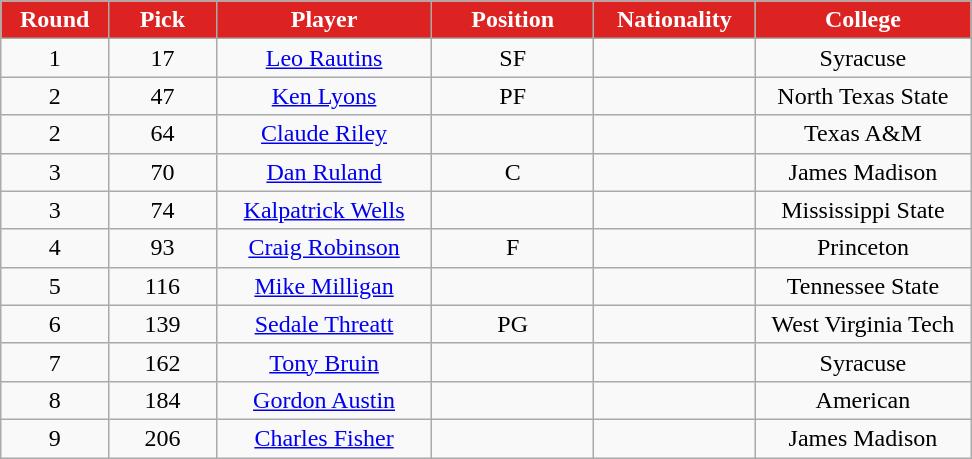<table class="wikitable sortable sortable">
<tr>
<th style="background:#d22; color:#FFFFFF" width="10%">Round</th>
<th style="background:#d22; color:#FFFFFF" width="10%">Pick</th>
<th style="background:#d22; color:#FFFFFF" width="20%">Player</th>
<th style="background:#d22; color:#FFFFFF" width="15%">Position</th>
<th style="background:#d22; color:#FFFFFF" width="15%">Nationality</th>
<th style="background:#d22; color:#FFFFFF" width="20%">College</th>
</tr>
<tr style="text-align: center">
<td>1</td>
<td>17</td>
<td><a href='#'>Leo Rautins</a></td>
<td>SF</td>
<td></td>
<td>Syracuse</td>
</tr>
<tr style="text-align: center">
<td>2</td>
<td>47</td>
<td><a href='#'>Ken Lyons</a></td>
<td>PF</td>
<td></td>
<td>North Texas State</td>
</tr>
<tr style="text-align: center">
<td>2</td>
<td>64</td>
<td><a href='#'>Claude Riley</a></td>
<td></td>
<td></td>
<td>Texas A&M</td>
</tr>
<tr style="text-align: center">
<td>3</td>
<td>70</td>
<td><a href='#'>Dan Ruland</a></td>
<td>C</td>
<td></td>
<td>James Madison</td>
</tr>
<tr style="text-align: center">
<td>3</td>
<td>74</td>
<td><a href='#'>Kalpatrick Wells</a></td>
<td></td>
<td></td>
<td>Mississippi State</td>
</tr>
<tr style="text-align: center">
<td>4</td>
<td>93</td>
<td><a href='#'>Craig Robinson</a></td>
<td>F</td>
<td></td>
<td>Princeton</td>
</tr>
<tr style="text-align: center">
<td>5</td>
<td>116</td>
<td><a href='#'>Mike Milligan</a></td>
<td></td>
<td></td>
<td>Tennessee State</td>
</tr>
<tr style="text-align: center">
<td>6</td>
<td>139</td>
<td><a href='#'>Sedale Threatt</a></td>
<td>PG</td>
<td></td>
<td>West Virginia Tech</td>
</tr>
<tr style="text-align: center">
<td>7</td>
<td>162</td>
<td><a href='#'>Tony Bruin</a></td>
<td></td>
<td></td>
<td>Syracuse</td>
</tr>
<tr style="text-align: center">
<td>8</td>
<td>184</td>
<td><a href='#'>Gordon Austin</a></td>
<td></td>
<td></td>
<td>American</td>
</tr>
<tr style="text-align: center">
<td>9</td>
<td>206</td>
<td><a href='#'>Charles Fisher</a></td>
<td></td>
<td></td>
<td>James Madison</td>
</tr>
</table>
